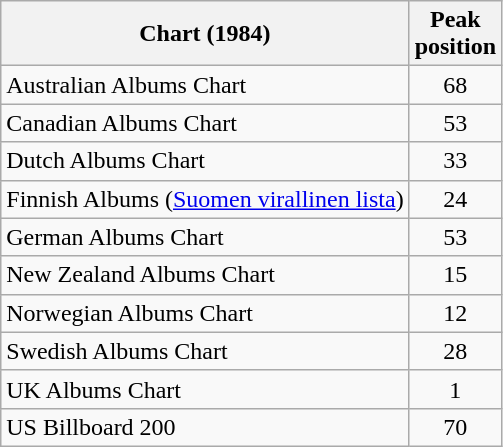<table class="wikitable sortable">
<tr>
<th>Chart (1984)</th>
<th>Peak<br>position</th>
</tr>
<tr>
<td>Australian Albums Chart</td>
<td align="center">68</td>
</tr>
<tr>
<td>Canadian Albums Chart</td>
<td style="text-align:center;">53</td>
</tr>
<tr>
<td>Dutch Albums Chart</td>
<td style="text-align:center;">33</td>
</tr>
<tr>
<td>Finnish Albums (<a href='#'>Suomen virallinen lista</a>)</td>
<td style="text-align:center;">24</td>
</tr>
<tr>
<td>German Albums Chart</td>
<td style="text-align:center;">53</td>
</tr>
<tr>
<td>New Zealand Albums Chart</td>
<td style="text-align:center;">15</td>
</tr>
<tr>
<td>Norwegian Albums Chart</td>
<td style="text-align:center;">12</td>
</tr>
<tr>
<td>Swedish Albums Chart</td>
<td style="text-align:center;">28</td>
</tr>
<tr>
<td>UK Albums Chart</td>
<td style="text-align:center;">1</td>
</tr>
<tr>
<td>US Billboard 200</td>
<td style="text-align:center;">70</td>
</tr>
</table>
